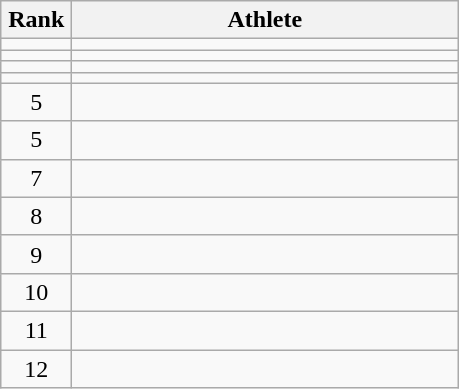<table class="wikitable" style="text-align: center;">
<tr>
<th width=40>Rank</th>
<th width=250>Athlete</th>
</tr>
<tr>
<td></td>
<td align="left"></td>
</tr>
<tr>
<td></td>
<td align="left"></td>
</tr>
<tr>
<td></td>
<td align="left"></td>
</tr>
<tr>
<td></td>
<td align="left"></td>
</tr>
<tr>
<td>5</td>
<td align="left"></td>
</tr>
<tr>
<td>5</td>
<td align="left"></td>
</tr>
<tr>
<td>7</td>
<td align="left"></td>
</tr>
<tr>
<td>8</td>
<td align="left"></td>
</tr>
<tr>
<td>9</td>
<td align="left"></td>
</tr>
<tr>
<td>10</td>
<td align="left"></td>
</tr>
<tr>
<td>11</td>
<td align="left"></td>
</tr>
<tr>
<td>12</td>
<td align="left"></td>
</tr>
</table>
